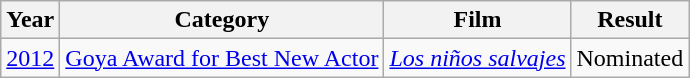<table class=wikitable>
<tr>
<th>Year</th>
<th>Category</th>
<th>Film</th>
<th>Result</th>
</tr>
<tr>
<td><a href='#'>2012</a></td>
<td><a href='#'>Goya Award for Best New Actor</a></td>
<td><em><a href='#'>Los niños salvajes</a></em></td>
<td>Nominated</td>
</tr>
</table>
